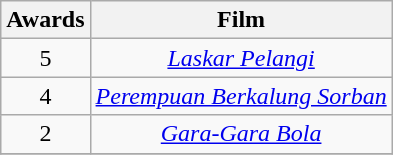<table class="wikitable">
<tr>
<th>Awards</th>
<th>Film</th>
</tr>
<tr>
<td style="text-align:center">5</td>
<td style="text-align:center"><em><a href='#'>Laskar Pelangi</a></em></td>
</tr>
<tr>
<td style="text-align:center">4</td>
<td style="text-align:center"><em><a href='#'>Perempuan Berkalung Sorban</a></em></td>
</tr>
<tr>
<td style="text-align:center">2</td>
<td style="text-align:center"><em><a href='#'>Gara-Gara Bola</a></em></td>
</tr>
<tr>
</tr>
</table>
